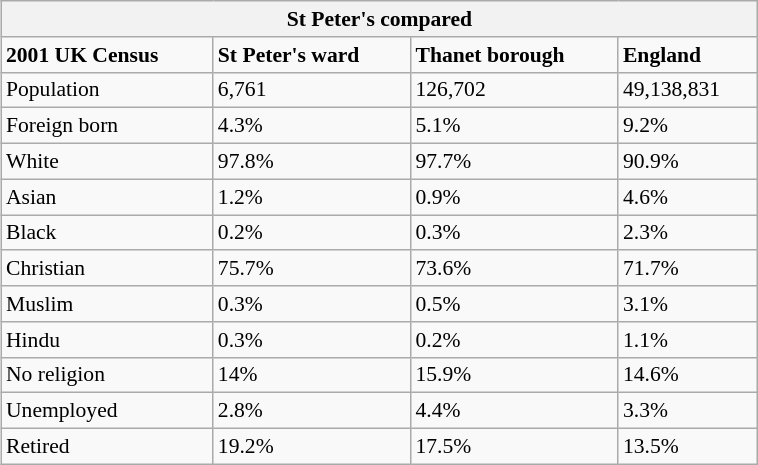<table class="wikitable" id="toc" style="float: centre; margin-left: 2em; width: 40%; font-size: 90%;" cellspacing="3">
<tr>
<th colspan="4"><strong>St Peter's compared</strong></th>
</tr>
<tr>
<td><strong>2001 UK Census</strong></td>
<td><strong>St Peter's ward</strong></td>
<td><strong>Thanet borough</strong></td>
<td><strong>England</strong></td>
</tr>
<tr>
<td>Population</td>
<td>6,761</td>
<td>126,702</td>
<td>49,138,831</td>
</tr>
<tr>
<td>Foreign born</td>
<td>4.3%</td>
<td>5.1%</td>
<td>9.2%</td>
</tr>
<tr>
<td>White</td>
<td>97.8%</td>
<td>97.7%</td>
<td>90.9%</td>
</tr>
<tr>
<td>Asian</td>
<td>1.2%</td>
<td>0.9%</td>
<td>4.6%</td>
</tr>
<tr>
<td>Black</td>
<td>0.2%</td>
<td>0.3%</td>
<td>2.3%</td>
</tr>
<tr>
<td>Christian</td>
<td>75.7%</td>
<td>73.6%</td>
<td>71.7%</td>
</tr>
<tr>
<td>Muslim</td>
<td>0.3%</td>
<td>0.5%</td>
<td>3.1%</td>
</tr>
<tr>
<td>Hindu</td>
<td>0.3%</td>
<td>0.2%</td>
<td>1.1%</td>
</tr>
<tr>
<td>No religion</td>
<td>14%</td>
<td>15.9%</td>
<td>14.6%</td>
</tr>
<tr>
<td>Unemployed</td>
<td>2.8%</td>
<td>4.4%</td>
<td>3.3%</td>
</tr>
<tr>
<td>Retired</td>
<td>19.2%</td>
<td>17.5%</td>
<td>13.5%</td>
</tr>
</table>
